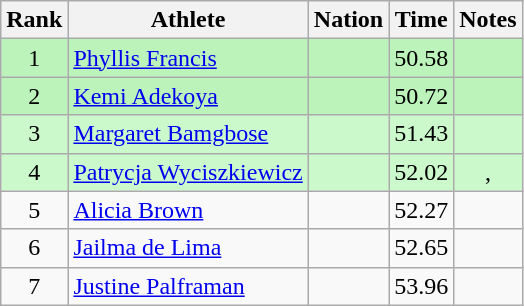<table class="wikitable sortable" style="text-align:center">
<tr>
<th>Rank</th>
<th>Athlete</th>
<th>Nation</th>
<th>Time</th>
<th>Notes</th>
</tr>
<tr bgcolor=#bbf3bb>
<td>1</td>
<td align=left><a href='#'>Phyllis Francis</a></td>
<td align=left></td>
<td>50.58</td>
<td></td>
</tr>
<tr bgcolor=#bbf3bb>
<td>2</td>
<td align=left><a href='#'>Kemi Adekoya</a></td>
<td align=left></td>
<td>50.72</td>
<td></td>
</tr>
<tr bgcolor=#ccf9cc>
<td>3</td>
<td align=left><a href='#'>Margaret Bamgbose</a></td>
<td align=left></td>
<td>51.43</td>
<td></td>
</tr>
<tr bgcolor=#ccf9cc>
<td>4</td>
<td align=left><a href='#'>Patrycja Wyciszkiewicz</a></td>
<td align=left></td>
<td>52.02</td>
<td>, </td>
</tr>
<tr>
<td>5</td>
<td align=left><a href='#'>Alicia Brown</a></td>
<td align=left></td>
<td>52.27</td>
<td></td>
</tr>
<tr>
<td>6</td>
<td align=left><a href='#'>Jailma de Lima</a></td>
<td align=left></td>
<td>52.65</td>
<td></td>
</tr>
<tr>
<td>7</td>
<td align=left><a href='#'>Justine Palframan</a></td>
<td align=left></td>
<td>53.96</td>
<td></td>
</tr>
</table>
